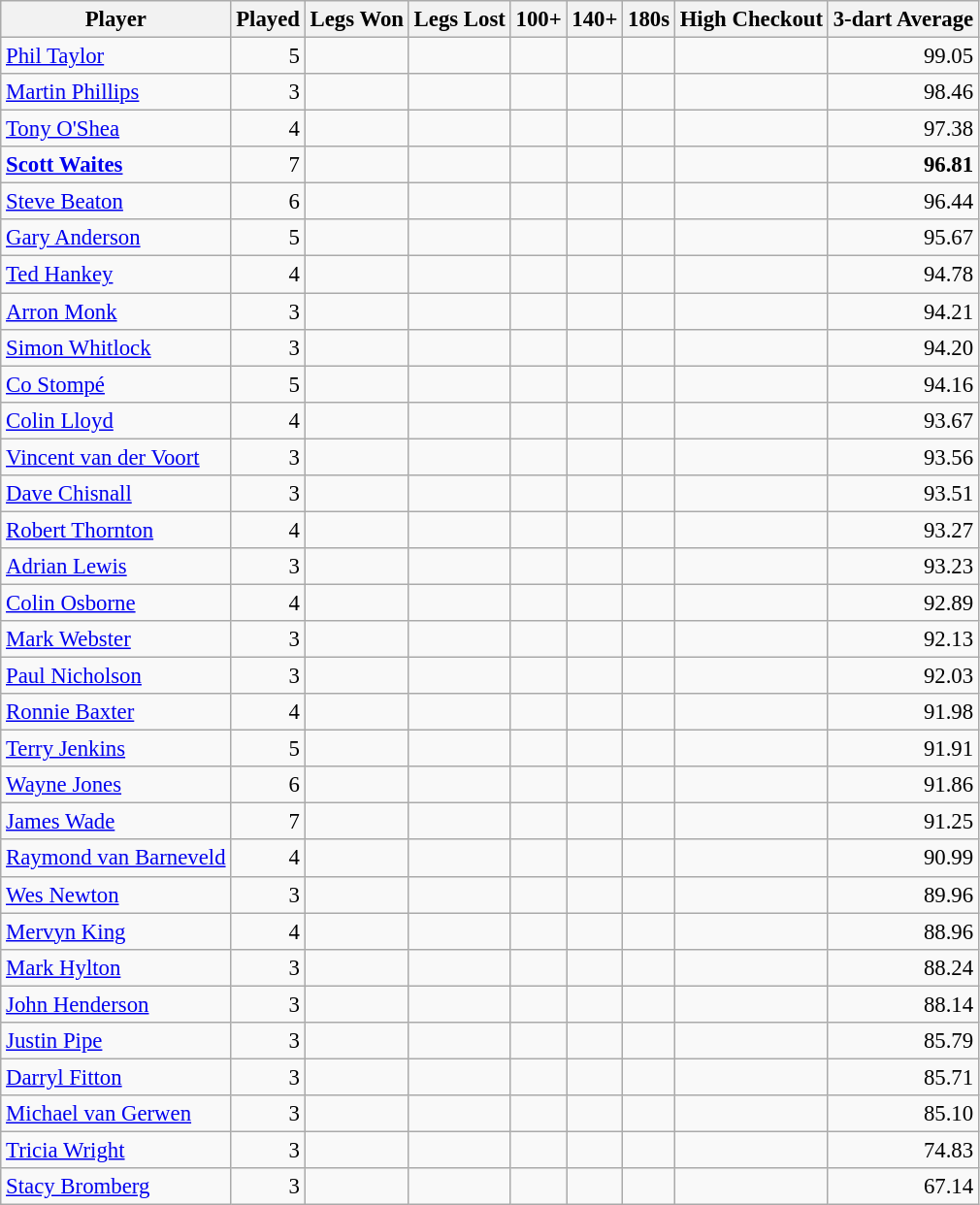<table class="wikitable sortable" style="font-size: 95%; text-align: right">
<tr>
<th>Player</th>
<th>Played</th>
<th>Legs Won</th>
<th>Legs Lost</th>
<th>100+</th>
<th>140+</th>
<th>180s</th>
<th>High Checkout</th>
<th>3-dart Average</th>
</tr>
<tr>
<td align="left"> <a href='#'>Phil Taylor</a></td>
<td>5</td>
<td></td>
<td></td>
<td></td>
<td></td>
<td></td>
<td></td>
<td>99.05</td>
</tr>
<tr>
<td align="left"> <a href='#'>Martin Phillips</a></td>
<td>3</td>
<td></td>
<td></td>
<td></td>
<td></td>
<td></td>
<td></td>
<td>98.46</td>
</tr>
<tr>
<td align="left"> <a href='#'>Tony O'Shea</a></td>
<td>4</td>
<td></td>
<td></td>
<td></td>
<td></td>
<td></td>
<td></td>
<td>97.38</td>
</tr>
<tr>
<td align="left"> <strong><a href='#'>Scott Waites</a></strong></td>
<td>7</td>
<td></td>
<td></td>
<td></td>
<td></td>
<td></td>
<td></td>
<td><strong>96.81</strong></td>
</tr>
<tr>
<td align="left"> <a href='#'>Steve Beaton</a></td>
<td>6</td>
<td></td>
<td></td>
<td></td>
<td></td>
<td></td>
<td></td>
<td>96.44</td>
</tr>
<tr>
<td align="left"> <a href='#'>Gary Anderson</a></td>
<td>5</td>
<td></td>
<td></td>
<td></td>
<td></td>
<td></td>
<td></td>
<td>95.67</td>
</tr>
<tr>
<td align="left"> <a href='#'>Ted Hankey</a></td>
<td>4</td>
<td></td>
<td></td>
<td></td>
<td></td>
<td></td>
<td></td>
<td>94.78</td>
</tr>
<tr>
<td align="left"> <a href='#'>Arron Monk</a></td>
<td>3</td>
<td></td>
<td></td>
<td></td>
<td></td>
<td></td>
<td></td>
<td>94.21</td>
</tr>
<tr>
<td align="left"> <a href='#'>Simon Whitlock</a></td>
<td>3</td>
<td></td>
<td></td>
<td></td>
<td></td>
<td></td>
<td></td>
<td>94.20</td>
</tr>
<tr>
<td align="left"> <a href='#'>Co Stompé</a></td>
<td>5</td>
<td></td>
<td></td>
<td></td>
<td></td>
<td></td>
<td></td>
<td>94.16</td>
</tr>
<tr>
<td align="left"> <a href='#'>Colin Lloyd</a></td>
<td>4</td>
<td></td>
<td></td>
<td></td>
<td></td>
<td></td>
<td></td>
<td>93.67</td>
</tr>
<tr>
<td align="left"> <a href='#'>Vincent van der Voort</a></td>
<td>3</td>
<td></td>
<td></td>
<td></td>
<td></td>
<td></td>
<td></td>
<td>93.56</td>
</tr>
<tr>
<td align="left"> <a href='#'>Dave Chisnall</a></td>
<td>3</td>
<td></td>
<td></td>
<td></td>
<td></td>
<td></td>
<td></td>
<td>93.51</td>
</tr>
<tr>
<td align="left"> <a href='#'>Robert Thornton</a></td>
<td>4</td>
<td></td>
<td></td>
<td></td>
<td></td>
<td></td>
<td></td>
<td>93.27</td>
</tr>
<tr>
<td align="left"> <a href='#'>Adrian Lewis</a></td>
<td>3</td>
<td></td>
<td></td>
<td></td>
<td></td>
<td></td>
<td></td>
<td>93.23</td>
</tr>
<tr>
<td align="left"> <a href='#'>Colin Osborne</a></td>
<td>4</td>
<td></td>
<td></td>
<td></td>
<td></td>
<td></td>
<td></td>
<td>92.89</td>
</tr>
<tr>
<td align="left"> <a href='#'>Mark Webster</a></td>
<td>3</td>
<td></td>
<td></td>
<td></td>
<td></td>
<td></td>
<td></td>
<td>92.13</td>
</tr>
<tr>
<td align="left"> <a href='#'>Paul Nicholson</a></td>
<td>3</td>
<td></td>
<td></td>
<td></td>
<td></td>
<td></td>
<td></td>
<td>92.03</td>
</tr>
<tr>
<td align="left"> <a href='#'>Ronnie Baxter</a></td>
<td>4</td>
<td></td>
<td></td>
<td></td>
<td></td>
<td></td>
<td></td>
<td>91.98</td>
</tr>
<tr>
<td align="left"> <a href='#'>Terry Jenkins</a></td>
<td>5</td>
<td></td>
<td></td>
<td></td>
<td></td>
<td></td>
<td></td>
<td>91.91</td>
</tr>
<tr>
<td align="left"> <a href='#'>Wayne Jones</a></td>
<td>6</td>
<td></td>
<td></td>
<td></td>
<td></td>
<td></td>
<td></td>
<td>91.86</td>
</tr>
<tr>
<td align="left"> <a href='#'>James Wade</a></td>
<td>7</td>
<td></td>
<td></td>
<td></td>
<td></td>
<td></td>
<td></td>
<td>91.25</td>
</tr>
<tr>
<td align="left"> <a href='#'>Raymond van Barneveld</a></td>
<td>4</td>
<td></td>
<td></td>
<td></td>
<td></td>
<td></td>
<td></td>
<td>90.99</td>
</tr>
<tr>
<td align="left"> <a href='#'>Wes Newton</a></td>
<td>3</td>
<td></td>
<td></td>
<td></td>
<td></td>
<td></td>
<td></td>
<td>89.96</td>
</tr>
<tr>
<td align="left"> <a href='#'>Mervyn King</a></td>
<td>4</td>
<td></td>
<td></td>
<td></td>
<td></td>
<td></td>
<td></td>
<td>88.96</td>
</tr>
<tr>
<td align="left"> <a href='#'>Mark Hylton</a></td>
<td>3</td>
<td></td>
<td></td>
<td></td>
<td></td>
<td></td>
<td></td>
<td>88.24</td>
</tr>
<tr>
<td align="left"> <a href='#'>John Henderson</a></td>
<td>3</td>
<td></td>
<td></td>
<td></td>
<td></td>
<td></td>
<td></td>
<td>88.14</td>
</tr>
<tr>
<td align="left"> <a href='#'>Justin Pipe</a></td>
<td>3</td>
<td></td>
<td></td>
<td></td>
<td></td>
<td></td>
<td></td>
<td>85.79</td>
</tr>
<tr>
<td align="left"> <a href='#'>Darryl Fitton</a></td>
<td>3</td>
<td></td>
<td></td>
<td></td>
<td></td>
<td></td>
<td></td>
<td>85.71</td>
</tr>
<tr>
<td align="left"> <a href='#'>Michael van Gerwen</a></td>
<td>3</td>
<td></td>
<td></td>
<td></td>
<td></td>
<td></td>
<td></td>
<td>85.10</td>
</tr>
<tr>
<td align="left"> <a href='#'>Tricia Wright</a></td>
<td>3</td>
<td></td>
<td></td>
<td></td>
<td></td>
<td></td>
<td></td>
<td>74.83</td>
</tr>
<tr>
<td align="left"> <a href='#'>Stacy Bromberg</a></td>
<td>3</td>
<td></td>
<td></td>
<td></td>
<td></td>
<td></td>
<td></td>
<td>67.14</td>
</tr>
</table>
